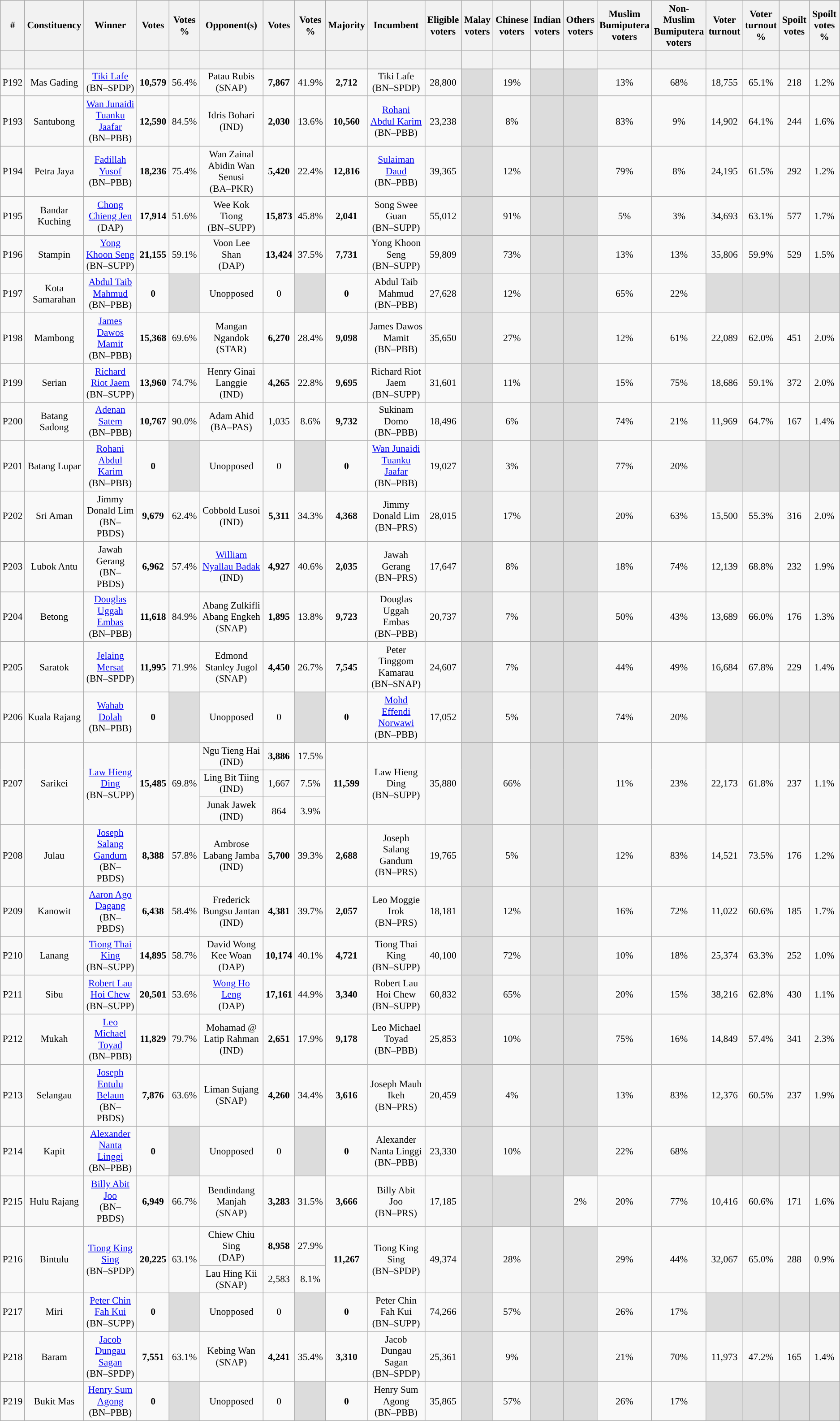<table class="wikitable sortable" style="text-align:center; font-size:90%">
<tr>
<th width="30">#</th>
<th width="60">Constituency</th>
<th width="150">Winner</th>
<th width="50">Votes</th>
<th width="50">Votes %</th>
<th width="150">Opponent(s)</th>
<th width="50">Votes</th>
<th width="50">Votes %</th>
<th width="50">Majority</th>
<th width="150">Incumbent</th>
<th width="50">Eligible voters</th>
<th width="50">Malay voters</th>
<th width="50">Chinese voters</th>
<th width="50">Indian voters</th>
<th width="50">Others voters</th>
<th width="50">Muslim Bumiputera voters</th>
<th width="50">Non-Muslim Bumiputera voters</th>
<th width="50">Voter turnout</th>
<th width="50">Voter turnout %</th>
<th width="50">Spoilt votes</th>
<th width="50">Spoilt votes %</th>
</tr>
<tr>
<th height="20"></th>
<th></th>
<th></th>
<th></th>
<th></th>
<th></th>
<th></th>
<th></th>
<th></th>
<th></th>
<th></th>
<th></th>
<th></th>
<th></th>
<th></th>
<th></th>
<th></th>
<th></th>
<th></th>
<th></th>
<th></th>
</tr>
<tr>
<td>P192</td>
<td>Mas Gading</td>
<td><a href='#'>Tiki Lafe</a><br>(BN–SPDP)</td>
<td><strong>10,579</strong></td>
<td>56.4%</td>
<td>Patau Rubis<br>(SNAP)</td>
<td><strong>7,867</strong></td>
<td>41.9%</td>
<td><strong>2,712</strong></td>
<td>Tiki Lafe<br>(BN–SPDP)</td>
<td>28,800</td>
<td bgcolor="dcdcdc"></td>
<td>19%</td>
<td bgcolor="dcdcdc"></td>
<td bgcolor="dcdcdc"></td>
<td>13%</td>
<td>68%</td>
<td>18,755</td>
<td>65.1%</td>
<td>218</td>
<td>1.2%</td>
</tr>
<tr>
<td>P193</td>
<td>Santubong</td>
<td><a href='#'>Wan Junaidi Tuanku Jaafar</a><br>(BN–PBB)</td>
<td><strong>12,590</strong></td>
<td>84.5%</td>
<td>Idris Bohari<br>(IND)</td>
<td><strong>2,030</strong></td>
<td>13.6%</td>
<td><strong>10,560</strong></td>
<td><a href='#'>Rohani Abdul Karim</a><br>(BN–PBB)</td>
<td>23,238</td>
<td bgcolor="dcdcdc"></td>
<td>8%</td>
<td bgcolor="dcdcdc"></td>
<td bgcolor="dcdcdc"></td>
<td>83%</td>
<td>9%</td>
<td>14,902</td>
<td>64.1%</td>
<td>244</td>
<td>1.6%</td>
</tr>
<tr>
<td>P194</td>
<td>Petra Jaya</td>
<td><a href='#'>Fadillah Yusof</a><br>(BN–PBB)</td>
<td><strong>18,236</strong></td>
<td>75.4%</td>
<td>Wan Zainal Abidin Wan Senusi<br>(BA–PKR)</td>
<td><strong>5,420</strong></td>
<td>22.4%</td>
<td><strong>12,816</strong></td>
<td><a href='#'>Sulaiman Daud</a><br>(BN–PBB)</td>
<td>39,365</td>
<td bgcolor="dcdcdc"></td>
<td>12%</td>
<td bgcolor="dcdcdc"></td>
<td bgcolor="dcdcdc"></td>
<td>79%</td>
<td>8%</td>
<td>24,195</td>
<td>61.5%</td>
<td>292</td>
<td>1.2%</td>
</tr>
<tr>
<td>P195</td>
<td>Bandar Kuching</td>
<td><a href='#'>Chong Chieng Jen</a><br>(DAP)</td>
<td><strong>17,914</strong></td>
<td>51.6%</td>
<td>Wee Kok Tiong<br>(BN–SUPP)</td>
<td><strong>15,873</strong></td>
<td>45.8%</td>
<td><strong>2,041</strong></td>
<td>Song Swee Guan<br>(BN–SUPP)</td>
<td>55,012</td>
<td bgcolor="dcdcdc"></td>
<td>91%</td>
<td bgcolor="dcdcdc"></td>
<td bgcolor="dcdcdc"></td>
<td>5%</td>
<td>3%</td>
<td>34,693</td>
<td>63.1%</td>
<td>577</td>
<td>1.7%</td>
</tr>
<tr>
<td>P196</td>
<td>Stampin</td>
<td><a href='#'>Yong Khoon Seng</a><br>(BN–SUPP)</td>
<td><strong>21,155</strong></td>
<td>59.1%</td>
<td>Voon Lee Shan<br>(DAP)</td>
<td><strong>13,424</strong></td>
<td>37.5%</td>
<td><strong>7,731</strong></td>
<td>Yong Khoon Seng<br>(BN–SUPP)</td>
<td>59,809</td>
<td bgcolor="dcdcdc"></td>
<td>73%</td>
<td bgcolor="dcdcdc"></td>
<td bgcolor="dcdcdc"></td>
<td>13%</td>
<td>13%</td>
<td>35,806</td>
<td>59.9%</td>
<td>529</td>
<td>1.5%</td>
</tr>
<tr>
<td>P197</td>
<td>Kota Samarahan</td>
<td><a href='#'>Abdul Taib Mahmud</a><br>(BN–PBB)</td>
<td><strong>0</strong></td>
<td bgcolor="dcdcdc"></td>
<td>Unopposed</td>
<td>0</td>
<td bgcolor="dcdcdc"></td>
<td><strong>0</strong></td>
<td>Abdul Taib Mahmud<br>(BN–PBB)</td>
<td>27,628</td>
<td bgcolor="dcdcdc"></td>
<td>12%</td>
<td bgcolor="dcdcdc"></td>
<td bgcolor="dcdcdc"></td>
<td>65%</td>
<td>22%</td>
<td bgcolor="dcdcdc"></td>
<td bgcolor="dcdcdc"></td>
<td bgcolor="dcdcdc"></td>
<td bgcolor="dcdcdc"></td>
</tr>
<tr>
<td>P198</td>
<td>Mambong</td>
<td><a href='#'>James Dawos Mamit</a><br>(BN–PBB)</td>
<td><strong>15,368</strong></td>
<td>69.6%</td>
<td>Mangan Ngandok<br>(STAR)</td>
<td><strong>6,270</strong></td>
<td>28.4%</td>
<td><strong>9,098</strong></td>
<td>James Dawos Mamit<br>(BN–PBB)</td>
<td>35,650</td>
<td bgcolor="dcdcdc"></td>
<td>27%</td>
<td bgcolor="dcdcdc"></td>
<td bgcolor="dcdcdc"></td>
<td>12%</td>
<td>61%</td>
<td>22,089</td>
<td>62.0%</td>
<td>451</td>
<td>2.0%</td>
</tr>
<tr>
<td>P199</td>
<td>Serian</td>
<td><a href='#'>Richard Riot Jaem</a><br>(BN–SUPP)</td>
<td><strong>13,960</strong></td>
<td>74.7%</td>
<td>Henry Ginai Langgie<br>(IND)</td>
<td><strong>4,265</strong></td>
<td>22.8%</td>
<td><strong>9,695</strong></td>
<td>Richard Riot Jaem<br>(BN–SUPP)</td>
<td>31,601</td>
<td bgcolor="dcdcdc"></td>
<td>11%</td>
<td bgcolor="dcdcdc"></td>
<td bgcolor="dcdcdc"></td>
<td>15%</td>
<td>75%</td>
<td>18,686</td>
<td>59.1%</td>
<td>372</td>
<td>2.0%</td>
</tr>
<tr>
<td>P200</td>
<td>Batang Sadong</td>
<td><a href='#'>Adenan Satem</a><br>(BN–PBB)</td>
<td><strong>10,767</strong></td>
<td>90.0%</td>
<td>Adam Ahid<br>(BA–PAS)</td>
<td>1,035</td>
<td>8.6%</td>
<td><strong>9,732</strong></td>
<td>Sukinam Domo<br>(BN–PBB)</td>
<td>18,496</td>
<td bgcolor="dcdcdc"></td>
<td>6%</td>
<td bgcolor="dcdcdc"></td>
<td bgcolor="dcdcdc"></td>
<td>74%</td>
<td>21%</td>
<td>11,969</td>
<td>64.7%</td>
<td>167</td>
<td>1.4%</td>
</tr>
<tr>
<td>P201</td>
<td>Batang Lupar</td>
<td><a href='#'>Rohani Abdul Karim</a><br>(BN–PBB)</td>
<td><strong>0</strong></td>
<td bgcolor="dcdcdc"></td>
<td>Unopposed</td>
<td>0</td>
<td bgcolor="dcdcdc"></td>
<td><strong>0</strong></td>
<td><a href='#'>Wan Junaidi Tuanku Jaafar</a><br>(BN–PBB)</td>
<td>19,027</td>
<td bgcolor="dcdcdc"></td>
<td>3%</td>
<td bgcolor="dcdcdc"></td>
<td bgcolor="dcdcdc"></td>
<td>77%</td>
<td>20%</td>
<td bgcolor="dcdcdc"></td>
<td bgcolor="dcdcdc"></td>
<td bgcolor="dcdcdc"></td>
<td bgcolor="dcdcdc"></td>
</tr>
<tr>
<td>P202</td>
<td>Sri Aman</td>
<td>Jimmy Donald Lim<br>(BN–PBDS)</td>
<td><strong>9,679</strong></td>
<td>62.4%</td>
<td>Cobbold Lusoi<br>(IND)</td>
<td><strong>5,311</strong></td>
<td>34.3%</td>
<td><strong>4,368</strong></td>
<td>Jimmy Donald Lim<br>(BN–PRS)</td>
<td>28,015</td>
<td bgcolor="dcdcdc"></td>
<td>17%</td>
<td bgcolor="dcdcdc"></td>
<td bgcolor="dcdcdc"></td>
<td>20%</td>
<td>63%</td>
<td>15,500</td>
<td>55.3%</td>
<td>316</td>
<td>2.0%</td>
</tr>
<tr>
<td>P203</td>
<td>Lubok Antu</td>
<td>Jawah Gerang<br>(BN–PBDS)</td>
<td><strong>6,962</strong></td>
<td>57.4%</td>
<td><a href='#'>William Nyallau Badak</a><br>(IND)</td>
<td><strong>4,927</strong></td>
<td>40.6%</td>
<td><strong>2,035</strong></td>
<td>Jawah Gerang<br>(BN–PRS)</td>
<td>17,647</td>
<td bgcolor="dcdcdc"></td>
<td>8%</td>
<td bgcolor="dcdcdc"></td>
<td bgcolor="dcdcdc"></td>
<td>18%</td>
<td>74%</td>
<td>12,139</td>
<td>68.8%</td>
<td>232</td>
<td>1.9%</td>
</tr>
<tr>
<td>P204</td>
<td>Betong</td>
<td><a href='#'>Douglas Uggah Embas</a><br>(BN–PBB)</td>
<td><strong>11,618</strong></td>
<td>84.9%</td>
<td>Abang Zulkifli Abang Engkeh<br>(SNAP)</td>
<td><strong>1,895</strong></td>
<td>13.8%</td>
<td><strong>9,723</strong></td>
<td>Douglas Uggah Embas<br>(BN–PBB)</td>
<td>20,737</td>
<td bgcolor="dcdcdc"></td>
<td>7%</td>
<td bgcolor="dcdcdc"></td>
<td bgcolor="dcdcdc"></td>
<td>50%</td>
<td>43%</td>
<td>13,689</td>
<td>66.0%</td>
<td>176</td>
<td>1.3%</td>
</tr>
<tr>
<td>P205</td>
<td>Saratok</td>
<td><a href='#'>Jelaing Mersat</a><br>(BN–SPDP)</td>
<td><strong>11,995</strong></td>
<td>71.9%</td>
<td>Edmond Stanley Jugol<br>(SNAP)</td>
<td><strong>4,450</strong></td>
<td>26.7%</td>
<td><strong>7,545</strong></td>
<td>Peter Tinggom Kamarau<br>(BN–SNAP)</td>
<td>24,607</td>
<td bgcolor="dcdcdc"></td>
<td>7%</td>
<td bgcolor="dcdcdc"></td>
<td bgcolor="dcdcdc"></td>
<td>44%</td>
<td>49%</td>
<td>16,684</td>
<td>67.8%</td>
<td>229</td>
<td>1.4%</td>
</tr>
<tr>
<td>P206</td>
<td>Kuala Rajang</td>
<td><a href='#'>Wahab Dolah</a><br>(BN–PBB)</td>
<td><strong>0</strong></td>
<td bgcolor="dcdcdc"></td>
<td>Unopposed</td>
<td>0</td>
<td bgcolor="dcdcdc"></td>
<td><strong>0</strong></td>
<td><a href='#'>Mohd Effendi Norwawi</a><br>(BN–PBB)</td>
<td>17,052</td>
<td bgcolor="dcdcdc"></td>
<td>5%</td>
<td bgcolor="dcdcdc"></td>
<td bgcolor="dcdcdc"></td>
<td>74%</td>
<td>20%</td>
<td bgcolor="dcdcdc"></td>
<td bgcolor="dcdcdc"></td>
<td bgcolor="dcdcdc"></td>
<td bgcolor="dcdcdc"></td>
</tr>
<tr>
<td rowspan="3">P207</td>
<td rowspan="3">Sarikei</td>
<td rowspan="3"><a href='#'>Law Hieng Ding</a><br>(BN–SUPP)</td>
<td rowspan="3"><strong>15,485</strong></td>
<td rowspan="3">69.8%</td>
<td>Ngu Tieng Hai<br>(IND)</td>
<td><strong>3,886</strong></td>
<td>17.5%</td>
<td rowspan="3"><strong>11,599</strong></td>
<td rowspan="3">Law Hieng Ding<br>(BN–SUPP)</td>
<td rowspan="3">35,880</td>
<td rowspan="3" bgcolor="dcdcdc"></td>
<td rowspan="3">66%</td>
<td rowspan="3" bgcolor="dcdcdc"></td>
<td rowspan="3" bgcolor="dcdcdc"></td>
<td rowspan="3">11%</td>
<td rowspan="3">23%</td>
<td rowspan="3">22,173</td>
<td rowspan="3">61.8%</td>
<td rowspan="3">237</td>
<td rowspan="3">1.1%</td>
</tr>
<tr>
<td>Ling Bit Tiing<br>(IND)</td>
<td>1,667</td>
<td>7.5%</td>
</tr>
<tr>
<td>Junak Jawek<br>(IND)</td>
<td>864</td>
<td>3.9%</td>
</tr>
<tr>
<td>P208</td>
<td>Julau</td>
<td><a href='#'>Joseph Salang Gandum</a><br>(BN–PBDS)</td>
<td><strong>8,388</strong></td>
<td>57.8%</td>
<td>Ambrose Labang Jamba<br>(IND)</td>
<td><strong>5,700</strong></td>
<td>39.3%</td>
<td><strong>2,688</strong></td>
<td>Joseph Salang Gandum<br>(BN–PRS)</td>
<td>19,765</td>
<td bgcolor="dcdcdc"></td>
<td>5%</td>
<td bgcolor="dcdcdc"></td>
<td bgcolor="dcdcdc"></td>
<td>12%</td>
<td>83%</td>
<td>14,521</td>
<td>73.5%</td>
<td>176</td>
<td>1.2%</td>
</tr>
<tr>
<td>P209</td>
<td>Kanowit</td>
<td><a href='#'>Aaron Ago Dagang</a><br>(BN–PBDS)</td>
<td><strong>6,438</strong></td>
<td>58.4%</td>
<td>Frederick Bungsu Jantan<br>(IND)</td>
<td><strong>4,381</strong></td>
<td>39.7%</td>
<td><strong>2,057</strong></td>
<td>Leo Moggie Irok<br>(BN–PRS)</td>
<td>18,181</td>
<td bgcolor="dcdcdc"></td>
<td>12%</td>
<td bgcolor="dcdcdc"></td>
<td bgcolor="dcdcdc"></td>
<td>16%</td>
<td>72%</td>
<td>11,022</td>
<td>60.6%</td>
<td>185</td>
<td>1.7%</td>
</tr>
<tr>
<td>P210</td>
<td>Lanang</td>
<td><a href='#'>Tiong Thai King</a><br>(BN–SUPP)</td>
<td><strong>14,895</strong></td>
<td>58.7%</td>
<td>David Wong Kee Woan<br>(DAP)</td>
<td><strong>10,174</strong></td>
<td>40.1%</td>
<td><strong>4,721</strong></td>
<td>Tiong Thai King<br>(BN–SUPP)</td>
<td>40,100</td>
<td bgcolor="dcdcdc"></td>
<td>72%</td>
<td bgcolor="dcdcdc"></td>
<td bgcolor="dcdcdc"></td>
<td>10%</td>
<td>18%</td>
<td>25,374</td>
<td>63.3%</td>
<td>252</td>
<td>1.0%</td>
</tr>
<tr>
<td>P211</td>
<td>Sibu</td>
<td><a href='#'>Robert Lau Hoi Chew</a><br>(BN–SUPP)</td>
<td><strong>20,501</strong></td>
<td>53.6%</td>
<td><a href='#'>Wong Ho Leng</a><br>(DAP)</td>
<td><strong>17,161</strong></td>
<td>44.9%</td>
<td><strong>3,340</strong></td>
<td>Robert Lau Hoi Chew<br>(BN–SUPP)</td>
<td>60,832</td>
<td bgcolor="dcdcdc"></td>
<td>65%</td>
<td bgcolor="dcdcdc"></td>
<td bgcolor="dcdcdc"></td>
<td>20%</td>
<td>15%</td>
<td>38,216</td>
<td>62.8%</td>
<td>430</td>
<td>1.1%</td>
</tr>
<tr>
<td>P212</td>
<td>Mukah</td>
<td><a href='#'>Leo Michael Toyad</a><br>(BN–PBB)</td>
<td><strong>11,829</strong></td>
<td>79.7%</td>
<td>Mohamad @ Latip Rahman<br>(IND)</td>
<td><strong>2,651</strong></td>
<td>17.9%</td>
<td><strong>9,178</strong></td>
<td>Leo Michael Toyad<br>(BN–PBB)</td>
<td>25,853</td>
<td bgcolor="dcdcdc"></td>
<td>10%</td>
<td bgcolor="dcdcdc"></td>
<td bgcolor="dcdcdc"></td>
<td>75%</td>
<td>16%</td>
<td>14,849</td>
<td>57.4%</td>
<td>341</td>
<td>2.3%</td>
</tr>
<tr>
<td>P213</td>
<td>Selangau</td>
<td><a href='#'>Joseph Entulu Belaun</a><br>(BN–PBDS)</td>
<td><strong>7,876</strong></td>
<td>63.6%</td>
<td>Liman Sujang<br>(SNAP)</td>
<td><strong>4,260</strong></td>
<td>34.4%</td>
<td><strong>3,616</strong></td>
<td>Joseph Mauh Ikeh<br>(BN–PRS)</td>
<td>20,459</td>
<td bgcolor="dcdcdc"></td>
<td>4%</td>
<td bgcolor="dcdcdc"></td>
<td bgcolor="dcdcdc"></td>
<td>13%</td>
<td>83%</td>
<td>12,376</td>
<td>60.5%</td>
<td>237</td>
<td>1.9%</td>
</tr>
<tr>
<td>P214</td>
<td>Kapit</td>
<td><a href='#'>Alexander Nanta Linggi</a><br>(BN–PBB)</td>
<td><strong>0</strong></td>
<td bgcolor="dcdcdc"></td>
<td>Unopposed</td>
<td>0</td>
<td bgcolor="dcdcdc"></td>
<td><strong>0</strong></td>
<td>Alexander Nanta Linggi<br>(BN–PBB)</td>
<td>23,330</td>
<td bgcolor="dcdcdc"></td>
<td>10%</td>
<td bgcolor="dcdcdc"></td>
<td bgcolor="dcdcdc"></td>
<td>22%</td>
<td>68%</td>
<td bgcolor="dcdcdc"></td>
<td bgcolor="dcdcdc"></td>
<td bgcolor="dcdcdc"></td>
<td bgcolor="dcdcdc"></td>
</tr>
<tr>
<td>P215</td>
<td>Hulu Rajang</td>
<td><a href='#'>Billy Abit Joo</a><br>(BN–PBDS)</td>
<td><strong>6,949</strong></td>
<td>66.7%</td>
<td>Bendindang Manjah<br>(SNAP)</td>
<td><strong>3,283</strong></td>
<td>31.5%</td>
<td><strong>3,666</strong></td>
<td>Billy Abit Joo<br>(BN–PRS)</td>
<td>17,185</td>
<td bgcolor="dcdcdc"></td>
<td bgcolor="dcdcdc"></td>
<td bgcolor="dcdcdc"></td>
<td>2%</td>
<td>20%</td>
<td>77%</td>
<td>10,416</td>
<td>60.6%</td>
<td>171</td>
<td>1.6%</td>
</tr>
<tr>
<td rowspan=2>P216</td>
<td rowspan=2>Bintulu</td>
<td rowspan=2><a href='#'>Tiong King Sing</a><br>(BN–SPDP)</td>
<td rowspan=2><strong>20,225</strong></td>
<td rowspan=2>63.1%</td>
<td>Chiew Chiu Sing<br>(DAP)</td>
<td><strong>8,958</strong></td>
<td>27.9%</td>
<td rowspan=2><strong>11,267</strong></td>
<td rowspan=2>Tiong King Sing<br>(BN–SPDP)</td>
<td rowspan=2>49,374</td>
<td rowspan=2 bgcolor="dcdcdc"></td>
<td rowspan=2>28%</td>
<td rowspan=2 bgcolor="dcdcdc"></td>
<td rowspan=2 bgcolor="dcdcdc"></td>
<td rowspan=2>29%</td>
<td rowspan=2>44%</td>
<td rowspan=2>32,067</td>
<td rowspan=2>65.0%</td>
<td rowspan=2>288</td>
<td rowspan=2>0.9%</td>
</tr>
<tr>
<td>Lau Hing Kii<br>(SNAP)</td>
<td>2,583</td>
<td>8.1%</td>
</tr>
<tr>
<td>P217</td>
<td>Miri</td>
<td><a href='#'>Peter Chin Fah Kui</a><br>(BN–SUPP)</td>
<td><strong>0</strong></td>
<td bgcolor="dcdcdc"></td>
<td>Unopposed</td>
<td>0</td>
<td bgcolor="dcdcdc"></td>
<td><strong>0</strong></td>
<td>Peter Chin Fah Kui<br>(BN–SUPP)</td>
<td>74,266</td>
<td bgcolor="dcdcdc"></td>
<td>57%</td>
<td bgcolor="dcdcdc"></td>
<td bgcolor="dcdcdc"></td>
<td>26%</td>
<td>17%</td>
<td bgcolor="dcdcdc"></td>
<td bgcolor="dcdcdc"></td>
<td bgcolor="dcdcdc"></td>
<td bgcolor="dcdcdc"></td>
</tr>
<tr>
<td>P218</td>
<td>Baram</td>
<td><a href='#'>Jacob Dungau Sagan</a><br>(BN–SPDP)</td>
<td><strong>7,551</strong></td>
<td>63.1%</td>
<td>Kebing Wan<br>(SNAP)</td>
<td><strong>4,241</strong></td>
<td>35.4%</td>
<td><strong>3,310</strong></td>
<td>Jacob Dungau Sagan<br>(BN–SPDP)</td>
<td>25,361</td>
<td bgcolor="dcdcdc"></td>
<td>9%</td>
<td bgcolor="dcdcdc"></td>
<td bgcolor="dcdcdc"></td>
<td>21%</td>
<td>70%</td>
<td>11,973</td>
<td>47.2%</td>
<td>165</td>
<td>1.4%</td>
</tr>
<tr>
<td>P219</td>
<td>Bukit Mas</td>
<td><a href='#'>Henry Sum Agong</a><br>(BN–PBB)</td>
<td><strong>0</strong></td>
<td bgcolor="dcdcdc"></td>
<td>Unopposed</td>
<td>0</td>
<td bgcolor="dcdcdc"></td>
<td><strong>0</strong></td>
<td>Henry Sum Agong<br>(BN–PBB)</td>
<td>35,865</td>
<td bgcolor="dcdcdc"></td>
<td>57%</td>
<td bgcolor="dcdcdc"></td>
<td bgcolor="dcdcdc"></td>
<td>26%</td>
<td>17%</td>
<td bgcolor="dcdcdc"></td>
<td bgcolor="dcdcdc"></td>
<td bgcolor="dcdcdc"></td>
<td bgcolor="dcdcdc"></td>
</tr>
</table>
